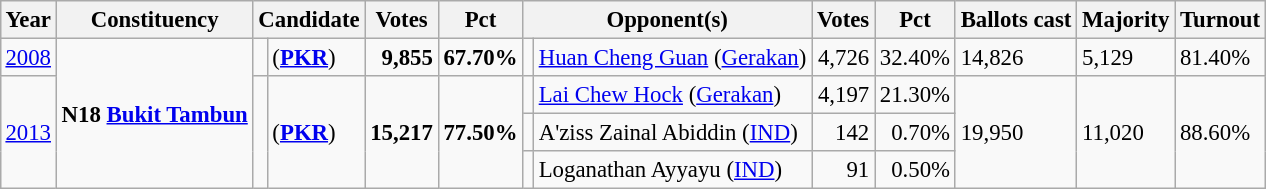<table class="wikitable" style="margin:0.5em ; font-size:95%">
<tr>
<th>Year</th>
<th>Constituency</th>
<th colspan=2>Candidate</th>
<th>Votes</th>
<th>Pct</th>
<th colspan=2>Opponent(s)</th>
<th>Votes</th>
<th>Pct</th>
<th>Ballots cast</th>
<th>Majority</th>
<th>Turnout</th>
</tr>
<tr>
<td><a href='#'>2008</a></td>
<td rowspan=4><strong>N18 <a href='#'>Bukit Tambun</a></strong></td>
<td></td>
<td> (<a href='#'><strong>PKR</strong></a>)</td>
<td align="right"><strong>9,855</strong></td>
<td><strong>67.70%</strong></td>
<td></td>
<td><a href='#'>Huan Cheng Guan</a> (<a href='#'>Gerakan</a>)</td>
<td align="right">4,726</td>
<td>32.40%</td>
<td>14,826</td>
<td>5,129</td>
<td>81.40%</td>
</tr>
<tr>
<td rowspan=3><a href='#'>2013</a></td>
<td rowspan=3 ></td>
<td rowspan=3> (<a href='#'><strong>PKR</strong></a>)</td>
<td rowspan=3 align="right"><strong>15,217</strong></td>
<td rowspan=3><strong>77.50%</strong></td>
<td></td>
<td><a href='#'>Lai Chew Hock</a> (<a href='#'>Gerakan</a>)</td>
<td align="right">4,197</td>
<td>21.30%</td>
<td rowspan=3>19,950</td>
<td rowspan=3>11,020</td>
<td rowspan=3>88.60%</td>
</tr>
<tr>
<td></td>
<td>A'ziss Zainal Abiddin (<a href='#'>IND</a>)</td>
<td align="right">142</td>
<td align="right">0.70%</td>
</tr>
<tr>
<td></td>
<td>Loganathan Ayyayu (<a href='#'>IND</a>)</td>
<td align="right">91</td>
<td align="right">0.50%</td>
</tr>
</table>
